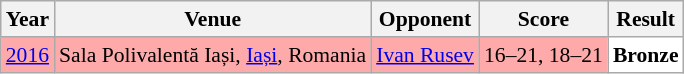<table class="sortable wikitable" style="font-size: 90%;">
<tr>
<th>Year</th>
<th>Venue</th>
<th>Opponent</th>
<th>Score</th>
<th>Result</th>
</tr>
<tr style="background:#FFAAAA">
<td align="center"><a href='#'>2016</a></td>
<td align="left">Sala Polivalentă Iași, <a href='#'>Iași</a>, Romania</td>
<td align="left"> <a href='#'>Ivan Rusev</a></td>
<td align="left">16–21, 18–21</td>
<td style="text-align:left; background:white"> <strong>Bronze</strong></td>
</tr>
</table>
